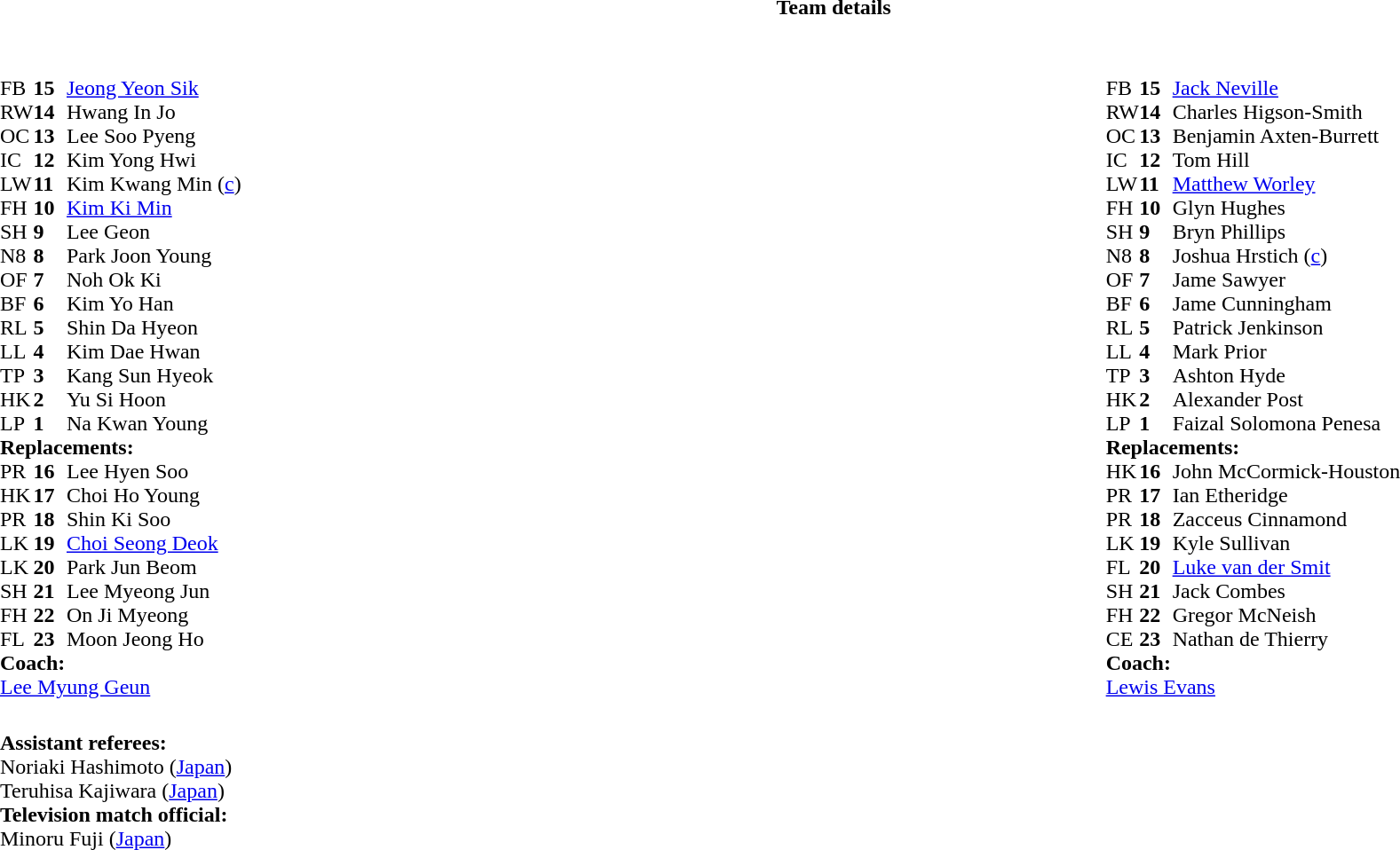<table border="0" style="width:100%;" class="collapsible ">
<tr>
<th>Team details</th>
</tr>
<tr>
<td><br><table style="width:100%">
<tr>
<td style="vertical-align:top;width:50%"><br><table cellspacing="0" cellpadding="0">
<tr>
<th width="25"></th>
<th width="25"></th>
</tr>
<tr>
<td>FB</td>
<td><strong>15</strong></td>
<td><a href='#'>Jeong Yeon Sik</a></td>
</tr>
<tr>
<td>RW</td>
<td><strong>14</strong></td>
<td>Hwang In Jo</td>
</tr>
<tr>
<td>OC</td>
<td><strong>13</strong></td>
<td>Lee Soo Pyeng</td>
</tr>
<tr>
<td>IC</td>
<td><strong>12</strong></td>
<td>Kim Yong Hwi</td>
</tr>
<tr>
<td>LW</td>
<td><strong>11</strong></td>
<td>Kim Kwang Min (<a href='#'>c</a>)</td>
</tr>
<tr>
<td>FH</td>
<td><strong>10</strong></td>
<td><a href='#'>Kim Ki Min</a></td>
<td></td>
<td></td>
</tr>
<tr>
<td>SH</td>
<td><strong>9</strong></td>
<td>Lee Geon</td>
<td></td>
<td></td>
</tr>
<tr>
<td>N8</td>
<td><strong>8</strong></td>
<td>Park Joon Young</td>
<td></td>
<td></td>
</tr>
<tr>
<td>OF</td>
<td><strong>7</strong></td>
<td>Noh Ok Ki</td>
</tr>
<tr>
<td>BF</td>
<td><strong>6</strong></td>
<td>Kim Yo Han</td>
</tr>
<tr>
<td>RL</td>
<td><strong>5</strong></td>
<td>Shin Da Hyeon</td>
<td></td>
<td></td>
</tr>
<tr>
<td>LL</td>
<td><strong>4</strong></td>
<td>Kim Dae Hwan</td>
<td></td>
<td></td>
</tr>
<tr>
<td>TP</td>
<td><strong>3</strong></td>
<td>Kang Sun Hyeok</td>
<td></td>
<td></td>
</tr>
<tr>
<td>HK</td>
<td><strong>2</strong></td>
<td>Yu Si Hoon</td>
<td></td>
<td></td>
</tr>
<tr>
<td>LP</td>
<td><strong>1</strong></td>
<td>Na Kwan Young</td>
<td></td>
<td></td>
</tr>
<tr>
<td colspan=3><strong>Replacements:</strong></td>
</tr>
<tr>
<td>PR</td>
<td><strong>16</strong></td>
<td>Lee Hyen Soo</td>
<td></td>
<td></td>
</tr>
<tr>
<td>HK</td>
<td><strong>17</strong></td>
<td>Choi Ho Young</td>
<td></td>
<td></td>
</tr>
<tr>
<td>PR</td>
<td><strong>18</strong></td>
<td>Shin Ki Soo</td>
<td></td>
<td></td>
</tr>
<tr>
<td>LK</td>
<td><strong>19</strong></td>
<td><a href='#'>Choi Seong Deok</a></td>
<td></td>
<td></td>
</tr>
<tr>
<td>LK</td>
<td><strong>20</strong></td>
<td>Park Jun Beom</td>
<td></td>
<td></td>
</tr>
<tr>
<td>SH</td>
<td><strong>21</strong></td>
<td>Lee Myeong Jun</td>
<td></td>
<td></td>
</tr>
<tr>
<td>FH</td>
<td><strong>22</strong></td>
<td>On Ji Myeong</td>
<td></td>
<td></td>
</tr>
<tr>
<td>FL</td>
<td><strong>23</strong></td>
<td>Moon Jeong Ho</td>
<td></td>
<td></td>
</tr>
<tr>
<td colspan=3><strong>Coach:</strong></td>
</tr>
<tr>
<td colspan="3"> <a href='#'>Lee Myung Geun</a></td>
<td></td>
</tr>
</table>
</td>
<td valign=top></td>
<td style="vertical-align:top;width:50%"><br><table cellspacing="0" cellpadding="0" style="margin:auto">
<tr>
<th width="25"></th>
<th width="25"></th>
</tr>
<tr>
<td>FB</td>
<td><strong>15</strong></td>
<td><a href='#'>Jack Neville</a></td>
</tr>
<tr>
<td>RW</td>
<td><strong>14</strong></td>
<td>Charles Higson-Smith</td>
<td></td>
</tr>
<tr>
<td>OC</td>
<td><strong>13</strong></td>
<td>Benjamin Axten-Burrett</td>
</tr>
<tr>
<td>IC</td>
<td><strong>12</strong></td>
<td>Tom Hill</td>
<td></td>
<td></td>
</tr>
<tr>
<td>LW</td>
<td><strong>11</strong></td>
<td><a href='#'>Matthew Worley</a></td>
<td></td>
</tr>
<tr>
<td>FH</td>
<td><strong>10</strong></td>
<td>Glyn Hughes</td>
<td></td>
<td></td>
</tr>
<tr>
<td>SH</td>
<td><strong>9</strong></td>
<td>Bryn Phillips</td>
<td></td>
<td></td>
</tr>
<tr>
<td>N8</td>
<td><strong>8</strong></td>
<td>Joshua Hrstich (<a href='#'>c</a>)</td>
</tr>
<tr>
<td>OF</td>
<td><strong>7</strong></td>
<td>Jame Sawyer</td>
</tr>
<tr>
<td>BF</td>
<td><strong>6</strong></td>
<td>Jame Cunningham</td>
</tr>
<tr>
<td>RL</td>
<td><strong>5</strong></td>
<td>Patrick Jenkinson</td>
</tr>
<tr>
<td>LL</td>
<td><strong>4</strong></td>
<td>Mark Prior</td>
<td></td>
<td></td>
</tr>
<tr>
<td>TP</td>
<td><strong>3</strong></td>
<td>Ashton Hyde</td>
<td></td>
<td></td>
</tr>
<tr>
<td>HK</td>
<td><strong>2</strong></td>
<td>Alexander Post</td>
<td></td>
<td></td>
</tr>
<tr>
<td>LP</td>
<td><strong>1</strong></td>
<td>Faizal Solomona Penesa</td>
<td></td>
<td></td>
</tr>
<tr>
<td colspan=3><strong>Replacements:</strong></td>
</tr>
<tr>
<td>HK</td>
<td><strong>16</strong></td>
<td>John McCormick-Houston</td>
<td></td>
<td></td>
</tr>
<tr>
<td>PR</td>
<td><strong>17</strong></td>
<td>Ian Etheridge</td>
<td></td>
<td></td>
</tr>
<tr>
<td>PR</td>
<td><strong>18</strong></td>
<td>Zacceus Cinnamond</td>
<td></td>
<td></td>
</tr>
<tr>
<td>LK</td>
<td><strong>19</strong></td>
<td>Kyle Sullivan</td>
</tr>
<tr>
<td>FL</td>
<td><strong>20</strong></td>
<td><a href='#'>Luke van der Smit</a></td>
<td></td>
<td></td>
</tr>
<tr>
<td>SH</td>
<td><strong>21</strong></td>
<td>Jack Combes</td>
<td></td>
<td></td>
</tr>
<tr>
<td>FH</td>
<td><strong>22</strong></td>
<td>Gregor McNeish</td>
<td></td>
<td></td>
</tr>
<tr>
<td>CE</td>
<td><strong>23</strong></td>
<td>Nathan de Thierry</td>
<td></td>
<td></td>
</tr>
<tr>
<td colspan=3><strong>Coach:</strong></td>
</tr>
<tr>
<td colspan="4"> <a href='#'>Lewis Evans</a></td>
</tr>
</table>
</td>
</tr>
</table>
<table style="width:100%">
<tr>
<td><br><strong>Assistant referees:</strong>
<br>Noriaki Hashimoto (<a href='#'>Japan</a>)
<br>Teruhisa Kajiwara (<a href='#'>Japan</a>)
<br><strong>Television match official:</strong>
<br>Minoru Fuji (<a href='#'>Japan</a>)</td>
</tr>
</table>
</td>
</tr>
</table>
